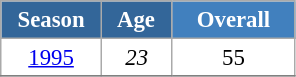<table class="wikitable" style="font-size:95%; text-align:center; border:grey solid 1px; border-collapse:collapse; background:#ffffff;">
<tr>
<th style="background-color:#369; color:white; width:60px;"> Season </th>
<th style="background-color:#369; color:white; width:40px;"> Age </th>
<th style="background-color:#4180be; color:white; width:75px;">Overall</th>
</tr>
<tr>
<td><a href='#'>1995</a></td>
<td><em>23</em></td>
<td>55</td>
</tr>
<tr>
</tr>
</table>
